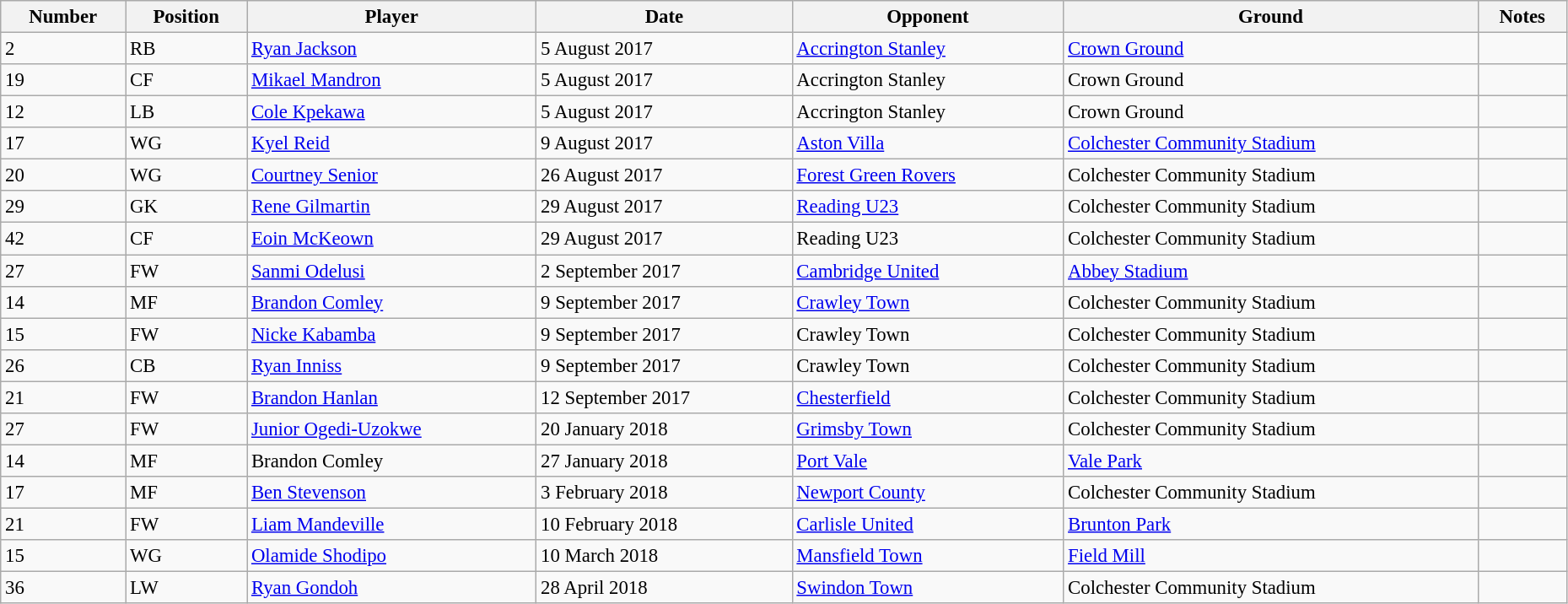<table width=98% class="wikitable" style="text-align:center; font-size:95%; text-align:left">
<tr>
<th>Number</th>
<th>Position</th>
<th>Player</th>
<th>Date</th>
<th>Opponent</th>
<th>Ground</th>
<th>Notes</th>
</tr>
<tr>
<td>2</td>
<td>RB</td>
<td> <a href='#'>Ryan Jackson</a></td>
<td>5 August 2017</td>
<td><a href='#'>Accrington Stanley</a></td>
<td><a href='#'>Crown Ground</a></td>
<td></td>
</tr>
<tr>
<td>19</td>
<td>CF</td>
<td> <a href='#'>Mikael Mandron</a></td>
<td>5 August 2017</td>
<td>Accrington Stanley</td>
<td>Crown Ground</td>
<td></td>
</tr>
<tr>
<td>12</td>
<td>LB</td>
<td> <a href='#'>Cole Kpekawa</a></td>
<td>5 August 2017</td>
<td>Accrington Stanley</td>
<td>Crown Ground</td>
<td></td>
</tr>
<tr>
<td>17</td>
<td>WG</td>
<td> <a href='#'>Kyel Reid</a></td>
<td>9 August 2017</td>
<td><a href='#'>Aston Villa</a></td>
<td><a href='#'>Colchester Community Stadium</a></td>
<td></td>
</tr>
<tr>
<td>20</td>
<td>WG</td>
<td> <a href='#'>Courtney Senior</a></td>
<td>26 August 2017</td>
<td><a href='#'>Forest Green Rovers</a></td>
<td>Colchester Community Stadium</td>
<td></td>
</tr>
<tr>
<td>29</td>
<td>GK</td>
<td> <a href='#'>Rene Gilmartin</a></td>
<td>29 August 2017</td>
<td><a href='#'>Reading U23</a></td>
<td>Colchester Community Stadium</td>
<td></td>
</tr>
<tr>
<td>42</td>
<td>CF</td>
<td> <a href='#'>Eoin McKeown</a></td>
<td>29 August 2017</td>
<td>Reading U23</td>
<td>Colchester Community Stadium</td>
<td></td>
</tr>
<tr>
<td>27</td>
<td>FW</td>
<td> <a href='#'>Sanmi Odelusi</a></td>
<td>2 September 2017</td>
<td><a href='#'>Cambridge United</a></td>
<td><a href='#'>Abbey Stadium</a></td>
<td></td>
</tr>
<tr>
<td>14</td>
<td>MF</td>
<td> <a href='#'>Brandon Comley</a></td>
<td>9 September 2017</td>
<td><a href='#'>Crawley Town</a></td>
<td>Colchester Community Stadium</td>
<td></td>
</tr>
<tr>
<td>15</td>
<td>FW</td>
<td> <a href='#'>Nicke Kabamba</a></td>
<td>9 September 2017</td>
<td>Crawley Town</td>
<td>Colchester Community Stadium</td>
<td></td>
</tr>
<tr>
<td>26</td>
<td>CB</td>
<td> <a href='#'>Ryan Inniss</a></td>
<td>9 September 2017</td>
<td>Crawley Town</td>
<td>Colchester Community Stadium</td>
<td></td>
</tr>
<tr>
<td>21</td>
<td>FW</td>
<td> <a href='#'>Brandon Hanlan</a></td>
<td>12 September 2017</td>
<td><a href='#'>Chesterfield</a></td>
<td>Colchester Community Stadium</td>
<td></td>
</tr>
<tr>
<td>27</td>
<td>FW</td>
<td> <a href='#'>Junior Ogedi-Uzokwe</a></td>
<td>20 January 2018</td>
<td><a href='#'>Grimsby Town</a></td>
<td>Colchester Community Stadium</td>
<td></td>
</tr>
<tr>
<td>14</td>
<td>MF</td>
<td> Brandon Comley</td>
<td>27 January 2018</td>
<td><a href='#'>Port Vale</a></td>
<td><a href='#'>Vale Park</a></td>
<td></td>
</tr>
<tr>
<td>17</td>
<td>MF</td>
<td> <a href='#'>Ben Stevenson</a></td>
<td>3 February 2018</td>
<td><a href='#'>Newport County</a></td>
<td>Colchester Community Stadium</td>
<td></td>
</tr>
<tr>
<td>21</td>
<td>FW</td>
<td> <a href='#'>Liam Mandeville</a></td>
<td>10 February 2018</td>
<td><a href='#'>Carlisle United</a></td>
<td><a href='#'>Brunton Park</a></td>
<td></td>
</tr>
<tr>
<td>15</td>
<td>WG</td>
<td> <a href='#'>Olamide Shodipo</a></td>
<td>10 March 2018</td>
<td><a href='#'>Mansfield Town</a></td>
<td><a href='#'>Field Mill</a></td>
<td></td>
</tr>
<tr>
<td>36</td>
<td>LW</td>
<td> <a href='#'>Ryan Gondoh</a></td>
<td>28 April 2018</td>
<td><a href='#'>Swindon Town</a></td>
<td>Colchester Community Stadium</td>
<td></td>
</tr>
</table>
